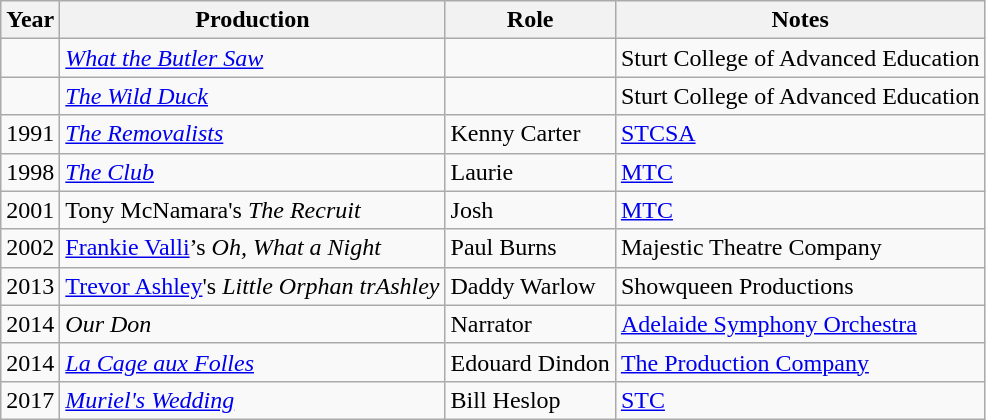<table class="wikitable">
<tr>
<th>Year</th>
<th>Production</th>
<th>Role</th>
<th>Notes</th>
</tr>
<tr>
<td></td>
<td><em><a href='#'>What the Butler Saw</a></em></td>
<td></td>
<td>Sturt College of Advanced Education</td>
</tr>
<tr>
<td></td>
<td><em><a href='#'>The Wild Duck</a></em></td>
<td></td>
<td>Sturt College of Advanced Education</td>
</tr>
<tr>
<td>1991</td>
<td><em><a href='#'>The Removalists</a></em></td>
<td>Kenny Carter</td>
<td><a href='#'>STCSA</a></td>
</tr>
<tr>
<td>1998</td>
<td><em><a href='#'>The Club</a></em></td>
<td>Laurie</td>
<td><a href='#'>MTC</a></td>
</tr>
<tr>
<td>2001</td>
<td>Tony McNamara's <em>The Recruit</em></td>
<td>Josh</td>
<td><a href='#'>MTC</a></td>
</tr>
<tr>
<td>2002</td>
<td><a href='#'>Frankie Valli</a>’s <em>Oh, What a Night</em></td>
<td>Paul Burns</td>
<td>Majestic Theatre Company</td>
</tr>
<tr>
<td>2013</td>
<td><a href='#'>Trevor Ashley</a>'s <em>Little Orphan trAshley</em></td>
<td>Daddy Warlow</td>
<td>Showqueen Productions</td>
</tr>
<tr>
<td>2014</td>
<td><em>Our Don</em></td>
<td>Narrator</td>
<td><a href='#'>Adelaide Symphony Orchestra</a></td>
</tr>
<tr>
<td>2014</td>
<td><em><a href='#'>La Cage aux Folles</a></em></td>
<td>Edouard Dindon</td>
<td><a href='#'>The Production Company</a></td>
</tr>
<tr>
<td>2017</td>
<td><em><a href='#'>Muriel's Wedding</a></em></td>
<td>Bill Heslop</td>
<td><a href='#'>STC</a></td>
</tr>
</table>
